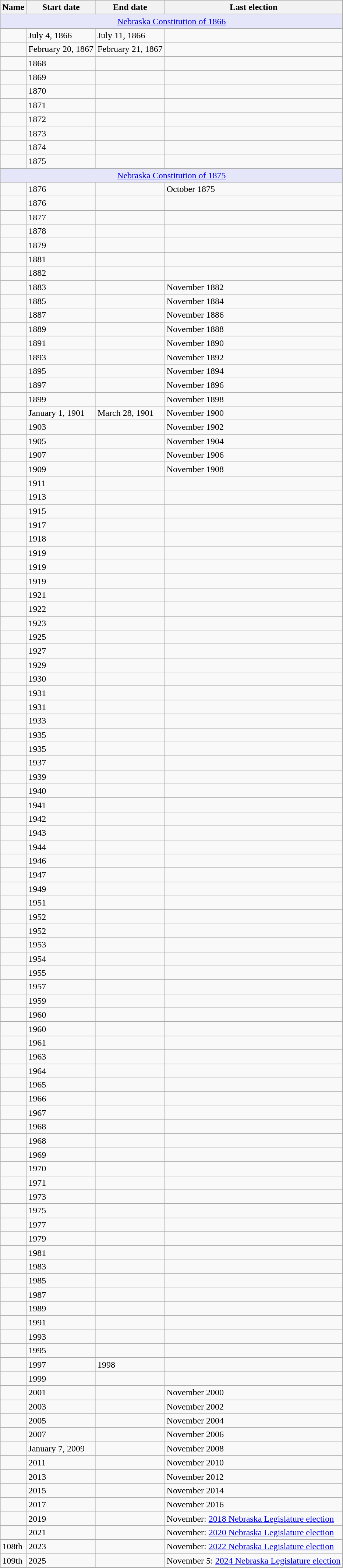<table class="wikitable mw-datatable sticky-header">
<tr>
<th>Name</th>
<th>Start date</th>
<th>End date</th>
<th>Last election</th>
</tr>
<tr>
<td colspan=4 style="text-align: center; background-color:#E6E6FA;"><a href='#'>Nebraska Constitution of 1866</a> </td>
</tr>
<tr>
<td></td>
<td>July 4, 1866</td>
<td>July 11, 1866</td>
<td></td>
</tr>
<tr>
<td></td>
<td>February 20, 1867</td>
<td>February 21, 1867</td>
<td></td>
</tr>
<tr>
<td></td>
<td>1868</td>
<td></td>
<td></td>
</tr>
<tr>
<td></td>
<td>1869</td>
<td></td>
<td></td>
</tr>
<tr>
<td></td>
<td>1870</td>
<td></td>
<td></td>
</tr>
<tr>
<td></td>
<td>1871</td>
<td></td>
<td></td>
</tr>
<tr>
<td></td>
<td>1872</td>
<td></td>
<td></td>
</tr>
<tr>
<td></td>
<td>1873</td>
<td></td>
<td></td>
</tr>
<tr>
<td></td>
<td>1874</td>
<td></td>
<td></td>
</tr>
<tr>
<td></td>
<td>1875</td>
<td></td>
<td></td>
</tr>
<tr>
<td colspan=4 style="text-align: center; background-color:#E6E6FA;"><a href='#'>Nebraska Constitution of 1875</a> </td>
</tr>
<tr>
<td></td>
<td>1876</td>
<td></td>
<td>October 1875</td>
</tr>
<tr>
<td></td>
<td>1876</td>
<td></td>
<td></td>
</tr>
<tr>
<td></td>
<td>1877</td>
<td></td>
<td></td>
</tr>
<tr>
<td></td>
<td>1878</td>
<td></td>
<td></td>
</tr>
<tr>
<td></td>
<td>1879</td>
<td></td>
<td></td>
</tr>
<tr>
<td></td>
<td>1881</td>
<td></td>
<td></td>
</tr>
<tr>
<td></td>
<td>1882</td>
<td></td>
<td></td>
</tr>
<tr>
<td></td>
<td>1883</td>
<td></td>
<td>November 1882</td>
</tr>
<tr>
<td></td>
<td>1885</td>
<td></td>
<td>November 1884</td>
</tr>
<tr>
<td></td>
<td>1887</td>
<td></td>
<td>November 1886</td>
</tr>
<tr>
<td></td>
<td>1889</td>
<td></td>
<td>November 1888</td>
</tr>
<tr>
<td></td>
<td>1891</td>
<td></td>
<td>November 1890</td>
</tr>
<tr>
<td></td>
<td>1893</td>
<td></td>
<td>November 1892</td>
</tr>
<tr>
<td></td>
<td>1895</td>
<td></td>
<td>November 1894</td>
</tr>
<tr>
<td></td>
<td>1897</td>
<td></td>
<td>November 1896</td>
</tr>
<tr>
<td></td>
<td>1899</td>
<td></td>
<td>November 1898</td>
</tr>
<tr>
<td></td>
<td>January 1, 1901</td>
<td>March 28, 1901</td>
<td>November 1900</td>
</tr>
<tr>
<td></td>
<td>1903</td>
<td></td>
<td>November 1902</td>
</tr>
<tr>
<td></td>
<td>1905</td>
<td></td>
<td>November 1904</td>
</tr>
<tr>
<td></td>
<td>1907</td>
<td></td>
<td>November 1906</td>
</tr>
<tr>
<td></td>
<td>1909</td>
<td></td>
<td>November 1908</td>
</tr>
<tr>
<td></td>
<td>1911</td>
<td></td>
<td></td>
</tr>
<tr>
<td></td>
<td>1913</td>
<td></td>
<td></td>
</tr>
<tr>
<td></td>
<td>1915</td>
<td></td>
<td></td>
</tr>
<tr>
<td></td>
<td>1917</td>
<td></td>
<td></td>
</tr>
<tr>
<td></td>
<td>1918</td>
<td></td>
<td></td>
</tr>
<tr>
<td></td>
<td>1919</td>
<td></td>
<td></td>
</tr>
<tr>
<td></td>
<td>1919</td>
<td></td>
<td></td>
</tr>
<tr>
<td></td>
<td>1919</td>
<td></td>
<td></td>
</tr>
<tr>
<td></td>
<td>1921</td>
<td></td>
<td></td>
</tr>
<tr>
<td></td>
<td>1922</td>
<td></td>
<td></td>
</tr>
<tr>
<td></td>
<td>1923</td>
<td></td>
<td></td>
</tr>
<tr>
<td></td>
<td>1925</td>
<td></td>
<td></td>
</tr>
<tr>
<td></td>
<td>1927</td>
<td></td>
<td></td>
</tr>
<tr>
<td></td>
<td>1929</td>
<td></td>
<td></td>
</tr>
<tr>
<td></td>
<td>1930</td>
<td></td>
<td></td>
</tr>
<tr>
<td></td>
<td>1931</td>
<td></td>
<td></td>
</tr>
<tr>
<td></td>
<td>1931</td>
<td></td>
<td></td>
</tr>
<tr>
<td></td>
<td>1933</td>
<td></td>
<td></td>
</tr>
<tr>
<td></td>
<td>1935</td>
<td></td>
<td></td>
</tr>
<tr>
<td></td>
<td>1935</td>
<td></td>
<td></td>
</tr>
<tr>
<td></td>
<td>1937</td>
<td></td>
<td></td>
</tr>
<tr>
<td></td>
<td>1939</td>
<td></td>
<td></td>
</tr>
<tr>
<td></td>
<td>1940</td>
<td></td>
<td></td>
</tr>
<tr>
<td></td>
<td>1941</td>
<td></td>
<td></td>
</tr>
<tr>
<td></td>
<td>1942</td>
<td></td>
<td></td>
</tr>
<tr>
<td></td>
<td>1943</td>
<td></td>
<td></td>
</tr>
<tr>
<td></td>
<td>1944</td>
<td></td>
<td></td>
</tr>
<tr>
<td></td>
<td>1946</td>
<td></td>
<td></td>
</tr>
<tr>
<td></td>
<td>1947</td>
<td></td>
<td></td>
</tr>
<tr>
<td></td>
<td>1949</td>
<td></td>
<td></td>
</tr>
<tr>
<td></td>
<td>1951</td>
<td></td>
<td></td>
</tr>
<tr>
<td></td>
<td>1952</td>
<td></td>
<td></td>
</tr>
<tr>
<td></td>
<td>1952</td>
<td></td>
<td></td>
</tr>
<tr>
<td></td>
<td>1953</td>
<td></td>
<td></td>
</tr>
<tr>
<td></td>
<td>1954</td>
<td></td>
<td></td>
</tr>
<tr>
<td></td>
<td>1955</td>
<td></td>
<td></td>
</tr>
<tr>
<td></td>
<td>1957</td>
<td></td>
<td></td>
</tr>
<tr>
<td></td>
<td>1959</td>
<td></td>
<td></td>
</tr>
<tr>
<td></td>
<td>1960</td>
<td></td>
<td></td>
</tr>
<tr>
<td></td>
<td>1960</td>
<td></td>
<td></td>
</tr>
<tr>
<td></td>
<td>1961</td>
<td></td>
<td></td>
</tr>
<tr>
<td></td>
<td>1963</td>
<td></td>
<td></td>
</tr>
<tr>
<td></td>
<td>1964</td>
<td></td>
<td></td>
</tr>
<tr>
<td></td>
<td>1965</td>
<td></td>
<td></td>
</tr>
<tr>
<td></td>
<td>1966</td>
<td></td>
<td></td>
</tr>
<tr>
<td></td>
<td>1967</td>
<td></td>
<td></td>
</tr>
<tr>
<td></td>
<td>1968</td>
<td></td>
<td></td>
</tr>
<tr>
<td></td>
<td>1968</td>
<td></td>
<td></td>
</tr>
<tr>
<td></td>
<td>1969</td>
<td></td>
<td></td>
</tr>
<tr>
<td></td>
<td>1970</td>
<td></td>
<td></td>
</tr>
<tr>
<td></td>
<td>1971</td>
<td></td>
<td></td>
</tr>
<tr>
<td></td>
<td>1973</td>
<td></td>
<td></td>
</tr>
<tr>
<td></td>
<td>1975</td>
<td></td>
<td></td>
</tr>
<tr>
<td></td>
<td>1977</td>
<td></td>
<td></td>
</tr>
<tr>
<td></td>
<td>1979</td>
<td></td>
<td></td>
</tr>
<tr>
<td></td>
<td>1981</td>
<td></td>
<td></td>
</tr>
<tr>
<td></td>
<td>1983</td>
<td></td>
<td></td>
</tr>
<tr>
<td></td>
<td>1985</td>
<td></td>
<td></td>
</tr>
<tr>
<td></td>
<td>1987</td>
<td></td>
<td></td>
</tr>
<tr>
<td></td>
<td>1989</td>
<td></td>
<td></td>
</tr>
<tr>
<td></td>
<td>1991</td>
<td></td>
<td></td>
</tr>
<tr>
<td></td>
<td>1993</td>
<td></td>
<td></td>
</tr>
<tr>
<td></td>
<td>1995</td>
<td></td>
<td></td>
</tr>
<tr>
<td></td>
<td>1997</td>
<td>1998</td>
<td></td>
</tr>
<tr>
<td></td>
<td>1999</td>
<td></td>
<td></td>
</tr>
<tr>
<td></td>
<td>2001</td>
<td></td>
<td>November 2000</td>
</tr>
<tr>
<td></td>
<td>2003</td>
<td></td>
<td>November 2002</td>
</tr>
<tr>
<td></td>
<td>2005</td>
<td></td>
<td>November 2004</td>
</tr>
<tr>
<td></td>
<td>2007</td>
<td></td>
<td>November 2006</td>
</tr>
<tr>
<td></td>
<td>January 7, 2009</td>
<td></td>
<td>November 2008</td>
</tr>
<tr>
<td></td>
<td>2011</td>
<td></td>
<td>November 2010</td>
</tr>
<tr>
<td></td>
<td>2013</td>
<td></td>
<td>November 2012</td>
</tr>
<tr>
<td></td>
<td>2015</td>
<td></td>
<td>November 2014</td>
</tr>
<tr>
<td></td>
<td>2017</td>
<td></td>
<td>November 2016</td>
</tr>
<tr>
<td></td>
<td>2019</td>
<td></td>
<td>November: <a href='#'>2018 Nebraska Legislature election</a></td>
</tr>
<tr>
<td></td>
<td>2021</td>
<td></td>
<td>November: <a href='#'>2020 Nebraska Legislature election</a></td>
</tr>
<tr>
<td>108th</td>
<td>2023</td>
<td></td>
<td>November: <a href='#'>2022 Nebraska Legislature election</a></td>
</tr>
<tr>
<td>109th</td>
<td>2025</td>
<td></td>
<td>November 5: <a href='#'>2024 Nebraska Legislature election</a></td>
</tr>
<tr>
</tr>
</table>
